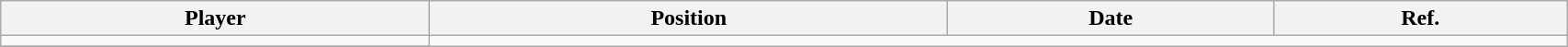<table class="wikitable" style="width: 90%;text-align: center;">
<tr>
<th style=>Player</th>
<th style=>Position</th>
<th style=>Date</th>
<th style=>Ref.</th>
</tr>
<tr align="center">
<td></td>
</tr>
<tr>
</tr>
</table>
